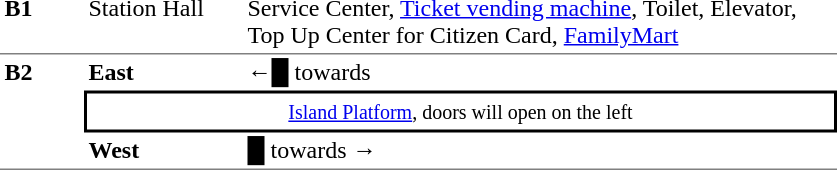<table table border=0 cellspacing=0 cellpadding=3>
<tr>
<td style="border-bottom:solid 1px gray;border-top:solid 0px gray;" width=50 valign=top><strong>B1</strong></td>
<td style="border-top:solid 0px gray;border-bottom:solid 1px gray;" width=100 valign=top>Station Hall</td>
<td style="border-top:solid 0px gray;border-bottom:solid 1px gray;" width=390 valign=top>Service Center, <a href='#'>Ticket vending machine</a>, Toilet, Elevator, Top Up Center for Citizen Card, <a href='#'>FamilyMart</a></td>
</tr>
<tr>
<td style="border-top:solid 0px gray;border-bottom:solid 1px gray;" width=50 rowspan=3 valign=top><strong>B2</strong></td>
<td style="border-top:solid 0px gray;" width=100><strong>East</strong></td>
<td style="border-top:solid 0px gray;" width=390>←<span>█</span>  towards </td>
</tr>
<tr>
<td style="border-top:solid 2px black;border-right:solid 2px black;border-left:solid 2px black;border-bottom:solid 2px black;text-align:center;" colspan=2><small><a href='#'>Island Platform</a>, doors will open on the left</small></td>
</tr>
<tr>
<td style="border-bottom:solid 1px gray;"><strong>West</strong></td>
<td style="border-bottom:solid 1px gray;"><span>█</span> towards →</td>
</tr>
</table>
